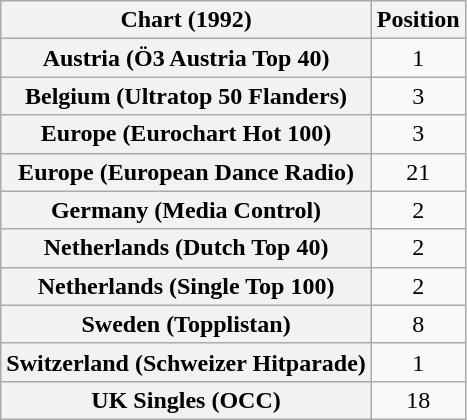<table class="wikitable sortable plainrowheaders">
<tr>
<th>Chart (1992)</th>
<th>Position</th>
</tr>
<tr>
<th scope="row">Austria (Ö3 Austria Top 40)</th>
<td align="center">1</td>
</tr>
<tr>
<th scope="row">Belgium (Ultratop 50 Flanders)</th>
<td align="center">3</td>
</tr>
<tr>
<th scope="row">Europe (Eurochart Hot 100)</th>
<td align="center">3</td>
</tr>
<tr>
<th scope="row">Europe (European Dance Radio)</th>
<td align="center">21</td>
</tr>
<tr>
<th scope="row">Germany (Media Control)</th>
<td align="center">2</td>
</tr>
<tr>
<th scope="row">Netherlands (Dutch Top 40)</th>
<td align="center">2</td>
</tr>
<tr>
<th scope="row">Netherlands (Single Top 100)</th>
<td align="center">2</td>
</tr>
<tr>
<th scope="row">Sweden (Topplistan)</th>
<td align="center">8</td>
</tr>
<tr>
<th scope="row">Switzerland (Schweizer Hitparade)</th>
<td align="center">1</td>
</tr>
<tr>
<th scope="row">UK Singles (OCC)</th>
<td align="center">18</td>
</tr>
</table>
